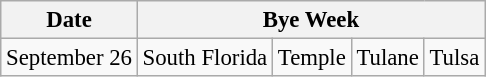<table class="wikitable" style="font-size:95%;">
<tr>
<th>Date</th>
<th colspan="4">Bye Week</th>
</tr>
<tr>
<td>September 26</td>
<td>South Florida</td>
<td>Temple</td>
<td>Tulane</td>
<td>Tulsa</td>
</tr>
</table>
